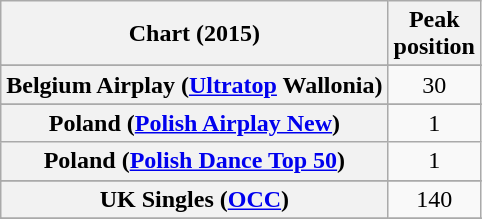<table class="wikitable sortable plainrowheaders" style="text-align:center">
<tr>
<th scope="col">Chart (2015)</th>
<th scope="col">Peak<br>position</th>
</tr>
<tr>
</tr>
<tr>
</tr>
<tr>
</tr>
<tr>
<th scope="row">Belgium Airplay (<a href='#'>Ultratop</a> Wallonia)</th>
<td>30</td>
</tr>
<tr>
</tr>
<tr>
</tr>
<tr>
</tr>
<tr>
</tr>
<tr>
</tr>
<tr>
</tr>
<tr>
</tr>
<tr>
</tr>
<tr>
</tr>
<tr>
<th scope="row">Poland (<a href='#'>Polish Airplay New</a>)</th>
<td>1</td>
</tr>
<tr>
<th scope="row">Poland (<a href='#'>Polish Dance Top 50</a>)</th>
<td>1</td>
</tr>
<tr>
</tr>
<tr>
</tr>
<tr>
</tr>
<tr>
<th scope="row">UK Singles (<a href='#'>OCC</a>)</th>
<td>140</td>
</tr>
<tr>
</tr>
<tr>
</tr>
<tr>
</tr>
</table>
